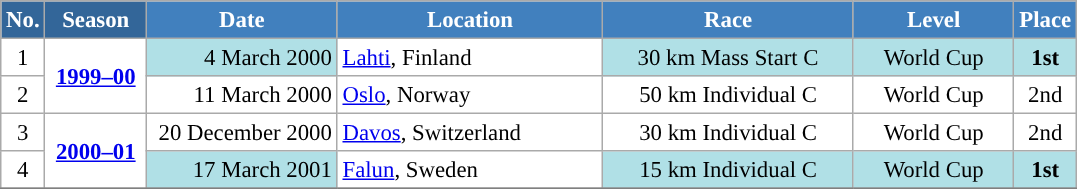<table class="wikitable sortable" style="font-size:95%; text-align:center; border:grey solid 1px; border-collapse:collapse; background:#ffffff;">
<tr style="background:#efefef;">
<th style="background-color:#369; color:white;">No.</th>
<th style="background-color:#369; color:white;">Season</th>
<th style="background-color:#4180be; color:white; width:120px;">Date</th>
<th style="background-color:#4180be; color:white; width:170px;">Location</th>
<th style="background-color:#4180be; color:white; width:160px;">Race</th>
<th style="background-color:#4180be; color:white; width:100px;">Level</th>
<th style="background-color:#4180be; color:white;">Place</th>
</tr>
<tr>
<td align=center>1</td>
<td rowspan=2 align=center><strong><a href='#'>1999–00</a></strong></td>
<td bgcolor="#BOEOE6" align=right>4 March 2000</td>
<td align=left> <a href='#'>Lahti</a>, Finland</td>
<td bgcolor="#BOEOE6">30 km Mass Start C</td>
<td bgcolor="#BOEOE6">World Cup</td>
<td bgcolor="#BOEOE6"><strong>1st</strong></td>
</tr>
<tr>
<td align=center>2</td>
<td align=right>11 March 2000</td>
<td align=left> <a href='#'>Oslo</a>, Norway</td>
<td>50 km Individual C</td>
<td>World Cup</td>
<td>2nd</td>
</tr>
<tr>
<td align=center>3</td>
<td rowspan=2 align=center><strong> <a href='#'>2000–01</a> </strong></td>
<td align=right>20 December 2000</td>
<td align=left> <a href='#'>Davos</a>, Switzerland</td>
<td>30 km Individual C</td>
<td>World Cup</td>
<td>2nd</td>
</tr>
<tr>
<td align=center>4</td>
<td bgcolor="#BOEOE6" align=right>17 March 2001</td>
<td align=left> <a href='#'>Falun</a>, Sweden</td>
<td bgcolor="#BOEOE6">15 km Individual C</td>
<td bgcolor="#BOEOE6">World Cup</td>
<td bgcolor="#BOEOE6"><strong>1st</strong></td>
</tr>
<tr>
</tr>
</table>
